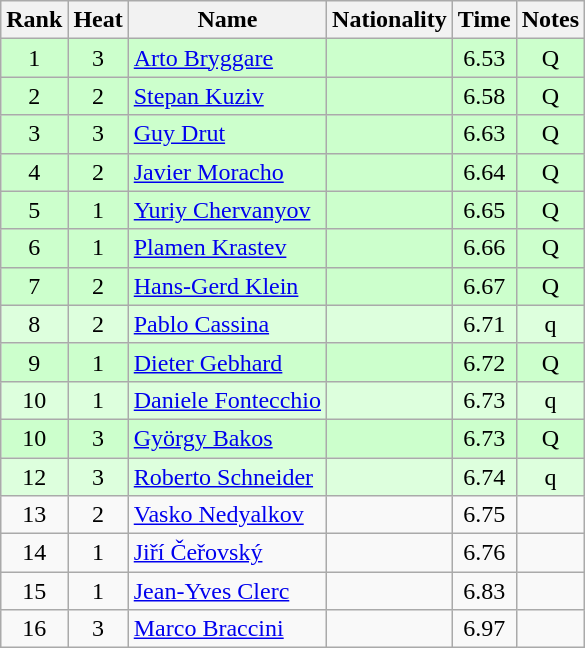<table class="wikitable sortable" style="text-align:center">
<tr>
<th>Rank</th>
<th>Heat</th>
<th>Name</th>
<th>Nationality</th>
<th>Time</th>
<th>Notes</th>
</tr>
<tr bgcolor=ccffcc>
<td>1</td>
<td>3</td>
<td align="left"><a href='#'>Arto Bryggare</a></td>
<td align=left></td>
<td>6.53</td>
<td>Q</td>
</tr>
<tr bgcolor=ccffcc>
<td>2</td>
<td>2</td>
<td align="left"><a href='#'>Stepan Kuziv</a></td>
<td align=left></td>
<td>6.58</td>
<td>Q</td>
</tr>
<tr bgcolor=ccffcc>
<td>3</td>
<td>3</td>
<td align="left"><a href='#'>Guy Drut</a></td>
<td align=left></td>
<td>6.63</td>
<td>Q</td>
</tr>
<tr bgcolor=ccffcc>
<td>4</td>
<td>2</td>
<td align="left"><a href='#'>Javier Moracho</a></td>
<td align=left></td>
<td>6.64</td>
<td>Q</td>
</tr>
<tr bgcolor=ccffcc>
<td>5</td>
<td>1</td>
<td align="left"><a href='#'>Yuriy Chervanyov</a></td>
<td align=left></td>
<td>6.65</td>
<td>Q</td>
</tr>
<tr bgcolor=ccffcc>
<td>6</td>
<td>1</td>
<td align="left"><a href='#'>Plamen Krastev</a></td>
<td align=left></td>
<td>6.66</td>
<td>Q</td>
</tr>
<tr bgcolor=ccffcc>
<td>7</td>
<td>2</td>
<td align="left"><a href='#'>Hans-Gerd Klein</a></td>
<td align=left></td>
<td>6.67</td>
<td>Q</td>
</tr>
<tr bgcolor=ddffdd>
<td>8</td>
<td>2</td>
<td align="left"><a href='#'>Pablo Cassina</a></td>
<td align=left></td>
<td>6.71</td>
<td>q</td>
</tr>
<tr bgcolor=ccffcc>
<td>9</td>
<td>1</td>
<td align="left"><a href='#'>Dieter Gebhard</a></td>
<td align=left></td>
<td>6.72</td>
<td>Q</td>
</tr>
<tr bgcolor=ddffdd>
<td>10</td>
<td>1</td>
<td align="left"><a href='#'>Daniele Fontecchio</a></td>
<td align=left></td>
<td>6.73</td>
<td>q</td>
</tr>
<tr bgcolor=ccffcc>
<td>10</td>
<td>3</td>
<td align="left"><a href='#'>György Bakos</a></td>
<td align=left></td>
<td>6.73</td>
<td>Q</td>
</tr>
<tr bgcolor=ddffdd>
<td>12</td>
<td>3</td>
<td align="left"><a href='#'>Roberto Schneider</a></td>
<td align=left></td>
<td>6.74</td>
<td>q</td>
</tr>
<tr>
<td>13</td>
<td>2</td>
<td align="left"><a href='#'>Vasko Nedyalkov</a></td>
<td align=left></td>
<td>6.75</td>
<td></td>
</tr>
<tr>
<td>14</td>
<td>1</td>
<td align="left"><a href='#'>Jiří Čeřovský</a></td>
<td align=left></td>
<td>6.76</td>
<td></td>
</tr>
<tr>
<td>15</td>
<td>1</td>
<td align="left"><a href='#'>Jean-Yves Clerc</a></td>
<td align=left></td>
<td>6.83</td>
<td></td>
</tr>
<tr>
<td>16</td>
<td>3</td>
<td align="left"><a href='#'>Marco Braccini</a></td>
<td align=left></td>
<td>6.97</td>
<td></td>
</tr>
</table>
